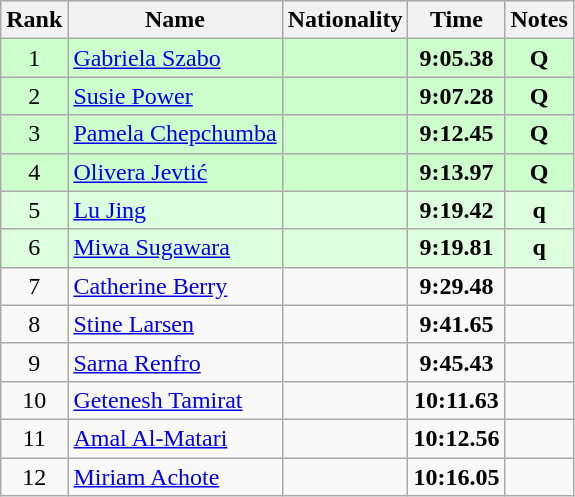<table class="wikitable sortable" style="text-align:center">
<tr>
<th>Rank</th>
<th>Name</th>
<th>Nationality</th>
<th>Time</th>
<th>Notes</th>
</tr>
<tr bgcolor=ccffcc>
<td>1</td>
<td align=left><a href='#'>Gabriela Szabo</a></td>
<td align=left></td>
<td><strong>9:05.38</strong></td>
<td><strong>Q</strong></td>
</tr>
<tr bgcolor=ccffcc>
<td>2</td>
<td align=left><a href='#'>Susie Power</a></td>
<td align=left></td>
<td><strong>9:07.28</strong></td>
<td><strong>Q</strong></td>
</tr>
<tr bgcolor=ccffcc>
<td>3</td>
<td align=left><a href='#'>Pamela Chepchumba</a></td>
<td align=left></td>
<td><strong>9:12.45</strong></td>
<td><strong>Q</strong></td>
</tr>
<tr bgcolor=ccffcc>
<td>4</td>
<td align=left><a href='#'>Olivera Jevtić</a></td>
<td align=left></td>
<td><strong>9:13.97</strong></td>
<td><strong>Q</strong></td>
</tr>
<tr bgcolor=ddffdd>
<td>5</td>
<td align=left><a href='#'>Lu Jing</a></td>
<td align=left></td>
<td><strong>9:19.42</strong></td>
<td><strong>q</strong></td>
</tr>
<tr bgcolor=ddffdd>
<td>6</td>
<td align=left><a href='#'>Miwa Sugawara</a></td>
<td align=left></td>
<td><strong>9:19.81</strong></td>
<td><strong>q</strong></td>
</tr>
<tr>
<td>7</td>
<td align=left><a href='#'>Catherine Berry</a></td>
<td align=left></td>
<td><strong>9:29.48</strong></td>
<td></td>
</tr>
<tr>
<td>8</td>
<td align=left><a href='#'>Stine Larsen</a></td>
<td align=left></td>
<td><strong>9:41.65</strong></td>
<td></td>
</tr>
<tr>
<td>9</td>
<td align=left><a href='#'>Sarna Renfro</a></td>
<td align=left></td>
<td><strong>9:45.43</strong></td>
<td></td>
</tr>
<tr>
<td>10</td>
<td align=left><a href='#'>Getenesh Tamirat</a></td>
<td align=left></td>
<td><strong>10:11.63</strong></td>
<td></td>
</tr>
<tr>
<td>11</td>
<td align=left><a href='#'>Amal Al-Matari</a></td>
<td align=left></td>
<td><strong>10:12.56</strong></td>
<td></td>
</tr>
<tr>
<td>12</td>
<td align=left><a href='#'>Miriam Achote</a></td>
<td align=left></td>
<td><strong>10:16.05</strong></td>
<td></td>
</tr>
</table>
